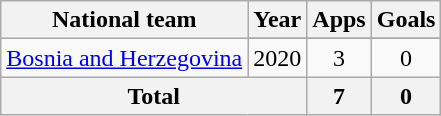<table class="wikitable" style="text-align: center;">
<tr>
<th>National team</th>
<th>Year</th>
<th>Apps</th>
<th>Goals</th>
</tr>
<tr>
<td rowspan="2"><a href='#'>Bosnia and Herzegovina</a></td>
</tr>
<tr>
<td>2020</td>
<td>3</td>
<td>0</td>
</tr>
<tr>
<th colspan="2">Total</th>
<th>7</th>
<th>0</th>
</tr>
</table>
